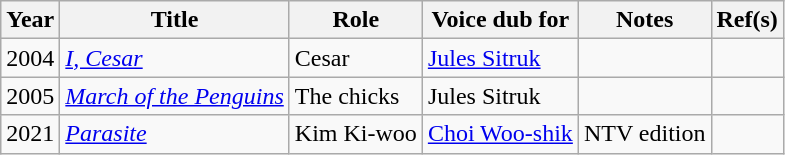<table class="wikitable">
<tr>
<th>Year</th>
<th>Title</th>
<th>Role</th>
<th>Voice dub for</th>
<th>Notes</th>
<th><abbr>Ref(s)</abbr></th>
</tr>
<tr>
<td>2004</td>
<td><em><a href='#'>I, Cesar</a></em></td>
<td>Cesar</td>
<td><a href='#'>Jules Sitruk</a></td>
<td></td>
<td></td>
</tr>
<tr>
<td>2005</td>
<td><em><a href='#'>March of the Penguins</a></em></td>
<td>The chicks</td>
<td>Jules Sitruk</td>
<td></td>
<td></td>
</tr>
<tr>
<td>2021</td>
<td><em><a href='#'>Parasite</a></em></td>
<td>Kim Ki-woo</td>
<td><a href='#'>Choi Woo-shik</a></td>
<td>NTV edition</td>
<td></td>
</tr>
</table>
